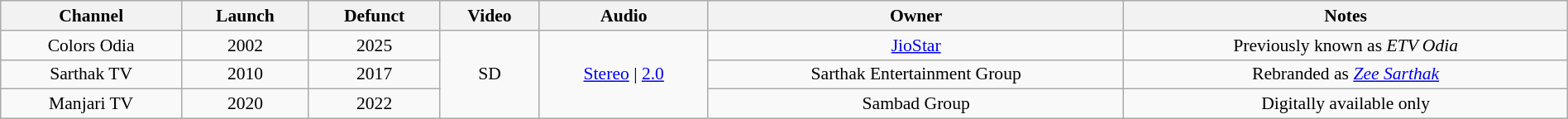<table class="wikitable sortable" style="border-collapse:collapse; font-size: 90%; text-align:center" width="100%">
<tr>
<th>Channel</th>
<th>Launch</th>
<th>Defunct</th>
<th>Video</th>
<th>Audio</th>
<th>Owner</th>
<th>Notes</th>
</tr>
<tr>
<td>Colors Odia</td>
<td>2002</td>
<td>2025</td>
<td rowspan="5">SD</td>
<td rowspan="5"><a href='#'>Stereo</a> | <a href='#'>2.0</a></td>
<td><a href='#'>JioStar</a></td>
<td>Previously known as <em>ETV Odia</em></td>
</tr>
<tr>
<td>Sarthak TV</td>
<td>2010</td>
<td>2017</td>
<td>Sarthak Entertainment Group</td>
<td>Rebranded as <em><a href='#'>Zee Sarthak</a></em></td>
</tr>
<tr>
<td>Manjari TV</td>
<td>2020</td>
<td>2022</td>
<td>Sambad Group</td>
<td>Digitally available only</td>
</tr>
</table>
